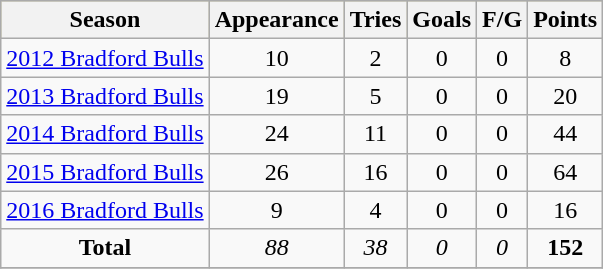<table class="wikitable" style="text-align:center;">
<tr bgcolor=#bdb76b>
<th>Season</th>
<th>Appearance</th>
<th>Tries</th>
<th>Goals</th>
<th>F/G</th>
<th>Points</th>
</tr>
<tr>
<td><a href='#'>2012 Bradford Bulls</a></td>
<td>10</td>
<td>2</td>
<td>0</td>
<td>0</td>
<td>8</td>
</tr>
<tr>
<td><a href='#'>2013 Bradford Bulls</a></td>
<td>19</td>
<td>5</td>
<td>0</td>
<td>0</td>
<td>20</td>
</tr>
<tr>
<td><a href='#'>2014 Bradford Bulls</a></td>
<td>24</td>
<td>11</td>
<td>0</td>
<td>0</td>
<td>44</td>
</tr>
<tr>
<td><a href='#'>2015 Bradford Bulls</a></td>
<td>26</td>
<td>16</td>
<td>0</td>
<td>0</td>
<td>64</td>
</tr>
<tr>
<td><a href='#'>2016 Bradford Bulls</a></td>
<td>9</td>
<td>4</td>
<td>0</td>
<td>0</td>
<td>16</td>
</tr>
<tr>
<td><strong>Total</strong></td>
<td><em>88</em></td>
<td><em>38</em></td>
<td><em>0</em></td>
<td><em>0</em></td>
<td><strong>152</strong></td>
</tr>
<tr>
</tr>
</table>
